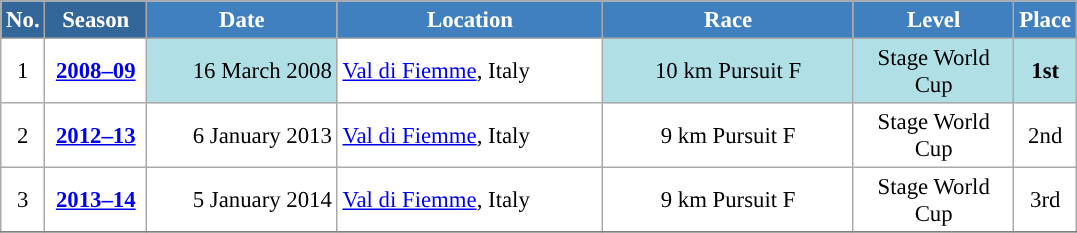<table class="wikitable sortable" style="font-size:95%; text-align:center; border:grey solid 1px; border-collapse:collapse; background:#ffffff;">
<tr style="background:#efefef;">
<th style="background-color:#369; color:white;">No.</th>
<th style="background-color:#369; color:white;">Season</th>
<th style="background-color:#4180be; color:white; width:120px;">Date</th>
<th style="background-color:#4180be; color:white; width:170px;">Location</th>
<th style="background-color:#4180be; color:white; width:160px;">Race</th>
<th style="background-color:#4180be; color:white; width:100px;">Level</th>
<th style="background-color:#4180be; color:white;">Place</th>
</tr>
<tr>
<td align=center>1</td>
<td rowspan=1 align=center><strong><a href='#'>2008–09</a></strong></td>
<td bgcolor="#BOEOE6" align=right>16 March 2008</td>
<td align=left> <a href='#'>Val di Fiemme</a>, Italy</td>
<td bgcolor="#BOEOE6">10 km Pursuit F</td>
<td bgcolor="#BOEOE6">Stage World Cup</td>
<td bgcolor="#BOEOE6"><strong>1st</strong></td>
</tr>
<tr>
<td align=center>2</td>
<td rowspan=1 align=center><strong> <a href='#'>2012–13</a> </strong></td>
<td align=right>6 January 2013</td>
<td align=left> <a href='#'>Val di Fiemme</a>, Italy</td>
<td>9 km Pursuit F</td>
<td>Stage World Cup</td>
<td>2nd</td>
</tr>
<tr>
<td align=center>3</td>
<td rowspan=1 align=center><strong> <a href='#'>2013–14</a> </strong></td>
<td align=right>5 January 2014</td>
<td align=left> <a href='#'>Val di Fiemme</a>, Italy</td>
<td>9 km Pursuit F</td>
<td>Stage World Cup</td>
<td>3rd</td>
</tr>
<tr>
</tr>
</table>
